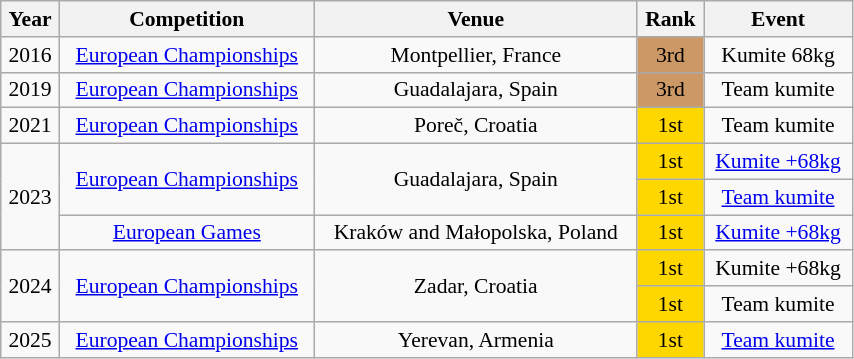<table class="wikitable sortable" width=45% style="font-size:90%; text-align:center;">
<tr>
<th>Year</th>
<th>Competition</th>
<th>Venue</th>
<th>Rank</th>
<th>Event</th>
</tr>
<tr>
<td>2016</td>
<td><a href='#'>European Championships</a></td>
<td>Montpellier, France</td>
<td bgcolor="cc9966">3rd</td>
<td>Kumite 68kg</td>
</tr>
<tr>
<td>2019</td>
<td><a href='#'>European Championships</a></td>
<td>Guadalajara, Spain</td>
<td bgcolor="cc9966">3rd</td>
<td>Team kumite</td>
</tr>
<tr>
<td>2021</td>
<td><a href='#'>European Championships</a></td>
<td>Poreč, Croatia</td>
<td bgcolor="gold">1st</td>
<td>Team kumite</td>
</tr>
<tr>
<td rowspan=3>2023</td>
<td rowspan=2><a href='#'>European Championships</a></td>
<td rowspan=2>Guadalajara, Spain</td>
<td bgcolor="gold">1st</td>
<td><a href='#'>Kumite +68kg</a></td>
</tr>
<tr>
<td bgcolor="gold">1st</td>
<td><a href='#'>Team kumite</a></td>
</tr>
<tr>
<td><a href='#'>European Games</a></td>
<td>Kraków and Małopolska, Poland</td>
<td bgcolor="gold">1st</td>
<td><a href='#'>Kumite +68kg</a></td>
</tr>
<tr>
<td rowspan=2>2024</td>
<td rowspan=2><a href='#'>European Championships</a></td>
<td rowspan=2>Zadar, Croatia</td>
<td bgcolor="gold">1st</td>
<td>Kumite +68kg</td>
</tr>
<tr>
<td bgcolor="gold">1st</td>
<td>Team kumite</td>
</tr>
<tr>
<td>2025</td>
<td><a href='#'>European Championships</a></td>
<td>Yerevan, Armenia</td>
<td bgcolor="gold">1st</td>
<td><a href='#'>Team kumite</a></td>
</tr>
</table>
